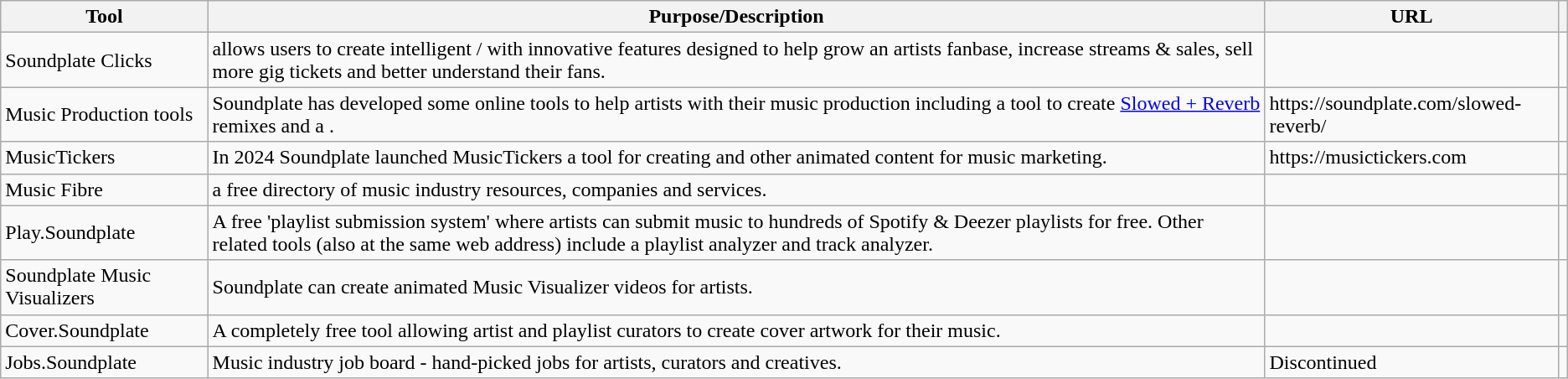<table class="wikitable">
<tr>
<th>Tool</th>
<th>Purpose/Description</th>
<th>URL</th>
<th></th>
</tr>
<tr>
<td>Soundplate Clicks</td>
<td> allows users to create intelligent  /  with innovative features designed to help grow an artists fanbase, increase streams & sales, sell more gig tickets and better understand their fans.</td>
<td></td>
<td></td>
</tr>
<tr>
<td>Music Production tools</td>
<td>Soundplate has developed some online tools to help artists with their music production including a tool to create <a href='#'>Slowed + Reverb</a> remixes and a .</td>
<td>https://soundplate.com/slowed-reverb/</td>
<td></td>
</tr>
<tr>
<td>MusicTickers</td>
<td>In 2024 Soundplate launched  MusicTickers a tool for creating  and other animated content for music marketing.</td>
<td>https://musictickers.com</td>
<td></td>
</tr>
<tr>
<td>Music Fibre</td>
<td> a free directory of music industry resources, companies and services.</td>
<td></td>
<td></td>
</tr>
<tr>
<td>Play.Soundplate</td>
<td>A free 'playlist submission system'  where artists can submit music to hundreds of Spotify & Deezer playlists for free. Other related tools (also at the same web address) include a playlist analyzer and track analyzer.</td>
<td></td>
<td></td>
</tr>
<tr>
<td>Soundplate Music Visualizers</td>
<td>Soundplate can create animated Music Visualizer videos for artists.</td>
<td></td>
<td></td>
</tr>
<tr>
<td>Cover.Soundplate</td>
<td>A completely free tool allowing artist and playlist curators to create cover artwork for their music.</td>
<td></td>
<td></td>
</tr>
<tr>
<td>Jobs.Soundplate</td>
<td>Music industry job board - hand-picked jobs for artists, curators and creatives.</td>
<td>Discontinued</td>
<td></td>
</tr>
</table>
